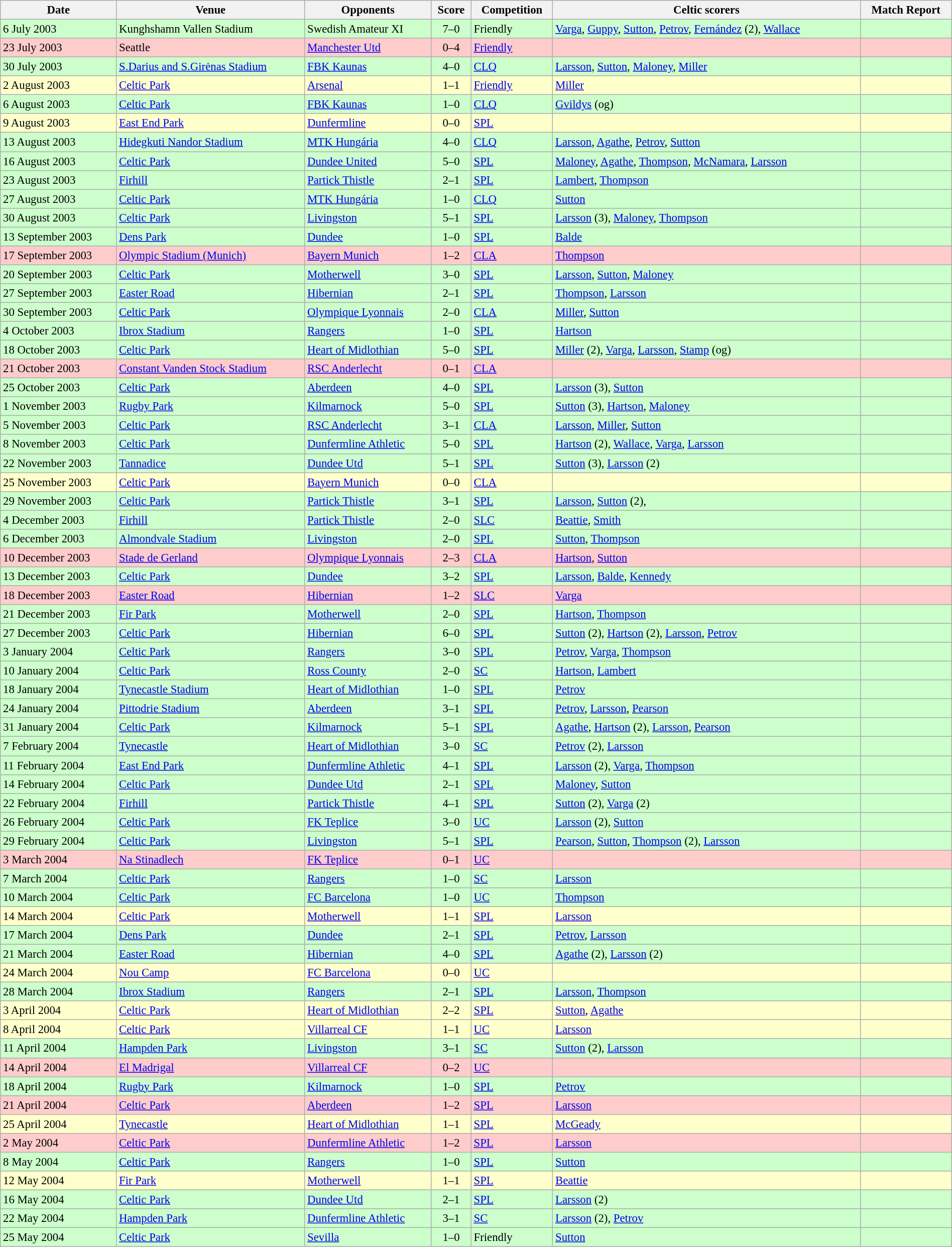<table class="wikitable" style="text-align:center; font-size:95%;width:100%; text-align:left">
<tr>
<th>Date</th>
<th>Venue</th>
<th>Opponents</th>
<th>Score</th>
<th>Competition</th>
<th>Celtic scorers</th>
<th>Match Report</th>
</tr>
<tr bgcolor="#CCFFCC">
<td>6 July 2003</td>
<td>Kunghshamn Vallen Stadium</td>
<td> Swedish Amateur XI</td>
<td align=center>7–0</td>
<td>Friendly</td>
<td><a href='#'>Varga</a>, <a href='#'>Guppy</a>, <a href='#'>Sutton</a>, <a href='#'>Petrov</a>, <a href='#'>Fernández</a> (2), <a href='#'>Wallace</a></td>
<td></td>
</tr>
<tr bgcolor="#FFCCCC">
<td>23 July 2003</td>
<td>Seattle</td>
<td> <a href='#'>Manchester Utd</a></td>
<td align=center>0–4</td>
<td><a href='#'>Friendly</a></td>
<td></td>
<td></td>
</tr>
<tr bgcolor="#CCFFCC">
<td>30 July 2003</td>
<td><a href='#'>S.Darius and S.Girėnas Stadium</a></td>
<td> <a href='#'>FBK Kaunas</a></td>
<td align=center>4–0</td>
<td><a href='#'>CLQ</a></td>
<td><a href='#'>Larsson</a>, <a href='#'>Sutton</a>, <a href='#'>Maloney</a>, <a href='#'>Miller</a></td>
<td></td>
</tr>
<tr bgcolor="#FFFFCC">
<td>2 August 2003</td>
<td><a href='#'>Celtic Park</a></td>
<td> <a href='#'>Arsenal</a></td>
<td align=center>1–1</td>
<td><a href='#'>Friendly</a></td>
<td><a href='#'>Miller</a></td>
<td></td>
</tr>
<tr bgcolor="#CCFFCC">
<td>6 August 2003</td>
<td><a href='#'>Celtic Park</a></td>
<td> <a href='#'>FBK Kaunas</a></td>
<td align=center>1–0</td>
<td><a href='#'>CLQ</a></td>
<td><a href='#'>Gvildys</a> (og)</td>
<td></td>
</tr>
<tr bgcolor="#FFFFCC">
<td>9 August 2003</td>
<td><a href='#'>East End Park</a></td>
<td><a href='#'>Dunfermline</a></td>
<td align=center>0–0</td>
<td><a href='#'>SPL</a></td>
<td></td>
<td></td>
</tr>
<tr bgcolor="#CCFFCC">
<td>13 August 2003</td>
<td><a href='#'>Hidegkuti Nandor Stadium</a></td>
<td> <a href='#'>MTK Hungária</a></td>
<td align=center>4–0</td>
<td><a href='#'>CLQ</a></td>
<td><a href='#'>Larsson</a>, <a href='#'>Agathe</a>, <a href='#'>Petrov</a>, <a href='#'>Sutton</a></td>
<td></td>
</tr>
<tr bgcolor="#CCFFCC">
<td>16 August 2003</td>
<td><a href='#'>Celtic Park</a></td>
<td><a href='#'>Dundee United</a></td>
<td align=center>5–0</td>
<td><a href='#'>SPL</a></td>
<td><a href='#'>Maloney</a>, <a href='#'>Agathe</a>, <a href='#'>Thompson</a>, <a href='#'>McNamara</a>, <a href='#'>Larsson</a></td>
<td></td>
</tr>
<tr bgcolor="#CCFFCC">
<td>23 August 2003</td>
<td><a href='#'>Firhill</a></td>
<td><a href='#'>Partick Thistle</a></td>
<td align=center>2–1</td>
<td><a href='#'>SPL</a></td>
<td><a href='#'>Lambert</a>, <a href='#'>Thompson</a></td>
<td></td>
</tr>
<tr bgcolor="#CCFFCC">
<td>27 August 2003</td>
<td><a href='#'>Celtic Park</a></td>
<td> <a href='#'>MTK Hungária</a></td>
<td align=center>1–0</td>
<td><a href='#'>CLQ</a></td>
<td><a href='#'>Sutton</a></td>
<td></td>
</tr>
<tr bgcolor="#CCFFCC">
<td>30 August 2003</td>
<td><a href='#'>Celtic Park</a></td>
<td><a href='#'>Livingston</a></td>
<td align=center>5–1</td>
<td><a href='#'>SPL</a></td>
<td><a href='#'>Larsson</a> (3), <a href='#'>Maloney</a>, <a href='#'>Thompson</a></td>
<td></td>
</tr>
<tr bgcolor="#CCFFCC">
<td>13 September 2003</td>
<td><a href='#'>Dens Park</a></td>
<td><a href='#'>Dundee</a></td>
<td align=center>1–0</td>
<td><a href='#'>SPL</a></td>
<td><a href='#'>Balde</a></td>
<td></td>
</tr>
<tr bgcolor="#FFCCCC">
<td>17 September 2003</td>
<td><a href='#'>Olympic Stadium (Munich)</a></td>
<td> <a href='#'>Bayern Munich</a></td>
<td align=center>1–2</td>
<td><a href='#'>CLA</a></td>
<td><a href='#'>Thompson</a></td>
<td></td>
</tr>
<tr bgcolor="#CCFFCC">
<td>20 September 2003</td>
<td><a href='#'>Celtic Park</a></td>
<td><a href='#'>Motherwell</a></td>
<td align=center>3–0</td>
<td><a href='#'>SPL</a></td>
<td><a href='#'>Larsson</a>, <a href='#'>Sutton</a>, <a href='#'>Maloney</a></td>
<td></td>
</tr>
<tr bgcolor="#CCFFCC">
<td>27 September 2003</td>
<td><a href='#'>Easter Road</a></td>
<td><a href='#'>Hibernian</a></td>
<td align=center>2–1</td>
<td><a href='#'>SPL</a></td>
<td><a href='#'>Thompson</a>, <a href='#'>Larsson</a></td>
<td></td>
</tr>
<tr bgcolor="#CCFFCC">
<td>30 September 2003</td>
<td><a href='#'>Celtic Park</a></td>
<td> <a href='#'>Olympique Lyonnais</a></td>
<td align=center>2–0</td>
<td><a href='#'>CLA</a></td>
<td><a href='#'>Miller</a>, <a href='#'>Sutton</a></td>
<td></td>
</tr>
<tr bgcolor="#CCFFCC">
<td>4 October 2003</td>
<td><a href='#'>Ibrox Stadium</a></td>
<td><a href='#'>Rangers</a></td>
<td align=center>1–0</td>
<td><a href='#'>SPL</a></td>
<td><a href='#'>Hartson</a></td>
<td></td>
</tr>
<tr bgcolor="#CCFFCC">
<td>18 October 2003</td>
<td><a href='#'>Celtic Park</a></td>
<td><a href='#'>Heart of Midlothian</a></td>
<td align=center>5–0</td>
<td><a href='#'>SPL</a></td>
<td><a href='#'>Miller</a> (2), <a href='#'>Varga</a>, <a href='#'>Larsson</a>, <a href='#'>Stamp</a> (og)</td>
<td></td>
</tr>
<tr bgcolor="#FFCCCC">
<td>21 October 2003</td>
<td><a href='#'>Constant Vanden Stock Stadium</a></td>
<td> <a href='#'>RSC Anderlecht</a></td>
<td align=center>0–1</td>
<td><a href='#'>CLA</a></td>
<td></td>
<td></td>
</tr>
<tr bgcolor="#CCFFCC">
<td>25 October 2003</td>
<td><a href='#'>Celtic Park</a></td>
<td><a href='#'>Aberdeen</a></td>
<td align=center>4–0</td>
<td><a href='#'>SPL</a></td>
<td><a href='#'>Larsson</a> (3), <a href='#'>Sutton</a></td>
<td></td>
</tr>
<tr bgcolor="#CCFFCC">
<td>1 November 2003</td>
<td><a href='#'>Rugby Park</a></td>
<td><a href='#'>Kilmarnock</a></td>
<td align=center>5–0</td>
<td><a href='#'>SPL</a></td>
<td><a href='#'>Sutton</a> (3), <a href='#'>Hartson</a>, <a href='#'>Maloney</a></td>
<td></td>
</tr>
<tr bgcolor="#CCFFCC">
<td>5 November 2003</td>
<td><a href='#'>Celtic Park</a></td>
<td> <a href='#'>RSC Anderlecht</a></td>
<td align=center>3–1</td>
<td><a href='#'>CLA</a></td>
<td><a href='#'>Larsson</a>, <a href='#'>Miller</a>, <a href='#'>Sutton</a></td>
<td></td>
</tr>
<tr bgcolor="#CCFFCC">
<td>8 November 2003</td>
<td><a href='#'>Celtic Park</a></td>
<td><a href='#'>Dunfermline Athletic</a></td>
<td align=center>5–0</td>
<td><a href='#'>SPL</a></td>
<td><a href='#'>Hartson</a> (2), <a href='#'>Wallace</a>, <a href='#'>Varga</a>, <a href='#'>Larsson</a></td>
<td></td>
</tr>
<tr bgcolor="#CCFFCC">
<td>22 November 2003</td>
<td><a href='#'>Tannadice</a></td>
<td><a href='#'>Dundee Utd</a></td>
<td align=center>5–1</td>
<td><a href='#'>SPL</a></td>
<td><a href='#'>Sutton</a> (3), <a href='#'>Larsson</a> (2)</td>
<td></td>
</tr>
<tr bgcolor="#FFFFCC">
<td>25 November 2003</td>
<td><a href='#'>Celtic Park</a></td>
<td> <a href='#'>Bayern Munich</a></td>
<td align=center>0–0</td>
<td><a href='#'>CLA</a></td>
<td></td>
<td></td>
</tr>
<tr bgcolor="#CCFFCC">
<td>29 November 2003</td>
<td><a href='#'>Celtic Park</a></td>
<td><a href='#'>Partick Thistle</a></td>
<td align=center>3–1</td>
<td><a href='#'>SPL</a></td>
<td><a href='#'>Larsson</a>, <a href='#'>Sutton</a> (2),</td>
<td></td>
</tr>
<tr bgcolor="#CCFFCC">
<td>4 December 2003</td>
<td><a href='#'>Firhill</a></td>
<td><a href='#'>Partick Thistle</a></td>
<td align=center>2–0</td>
<td><a href='#'>SLC</a></td>
<td><a href='#'>Beattie</a>, <a href='#'>Smith</a></td>
<td></td>
</tr>
<tr bgcolor="#CCFFCC">
<td>6 December 2003</td>
<td><a href='#'>Almondvale Stadium</a></td>
<td><a href='#'>Livingston</a></td>
<td align=center>2–0</td>
<td><a href='#'>SPL</a></td>
<td><a href='#'>Sutton</a>, <a href='#'>Thompson</a></td>
<td></td>
</tr>
<tr bgcolor="#FFCCCC">
<td>10 December 2003</td>
<td><a href='#'>Stade de Gerland</a></td>
<td> <a href='#'>Olympique Lyonnais</a></td>
<td align=center>2–3</td>
<td><a href='#'>CLA</a></td>
<td><a href='#'>Hartson</a>, <a href='#'>Sutton</a></td>
<td></td>
</tr>
<tr bgcolor="#CCFFCC">
<td>13 December 2003</td>
<td><a href='#'>Celtic Park</a></td>
<td><a href='#'>Dundee</a></td>
<td align=center>3–2</td>
<td><a href='#'>SPL</a></td>
<td><a href='#'>Larsson</a>, <a href='#'>Balde</a>, <a href='#'>Kennedy</a></td>
<td></td>
</tr>
<tr bgcolor="#FFCCCC">
<td>18 December 2003</td>
<td><a href='#'>Easter Road</a></td>
<td><a href='#'>Hibernian</a></td>
<td align=center>1–2</td>
<td><a href='#'>SLC</a></td>
<td><a href='#'>Varga</a></td>
<td></td>
</tr>
<tr bgcolor="#CCFFCC">
<td>21 December 2003</td>
<td><a href='#'>Fir Park</a></td>
<td><a href='#'>Motherwell</a></td>
<td align=center>2–0</td>
<td><a href='#'>SPL</a></td>
<td><a href='#'>Hartson</a>, <a href='#'>Thompson</a></td>
<td></td>
</tr>
<tr bgcolor="#CCFFCC">
<td>27 December 2003</td>
<td><a href='#'>Celtic Park</a></td>
<td><a href='#'>Hibernian</a></td>
<td align=center>6–0</td>
<td><a href='#'>SPL</a></td>
<td><a href='#'>Sutton</a> (2), <a href='#'>Hartson</a> (2), <a href='#'>Larsson</a>, <a href='#'>Petrov</a></td>
<td></td>
</tr>
<tr bgcolor="#CCFFCC">
<td>3 January 2004</td>
<td><a href='#'>Celtic Park</a></td>
<td><a href='#'>Rangers</a></td>
<td align=center>3–0</td>
<td><a href='#'>SPL</a></td>
<td><a href='#'>Petrov</a>, <a href='#'>Varga</a>, <a href='#'>Thompson</a></td>
<td></td>
</tr>
<tr bgcolor="#CCFFCC">
<td>10 January 2004</td>
<td><a href='#'>Celtic Park</a></td>
<td><a href='#'>Ross County</a></td>
<td align=center>2–0</td>
<td><a href='#'>SC</a></td>
<td><a href='#'>Hartson</a>, <a href='#'>Lambert</a></td>
<td></td>
</tr>
<tr bgcolor="#CCFFCC">
<td>18 January 2004</td>
<td><a href='#'>Tynecastle Stadium</a></td>
<td><a href='#'>Heart of Midlothian</a></td>
<td align=center>1–0</td>
<td><a href='#'>SPL</a></td>
<td><a href='#'>Petrov</a></td>
<td></td>
</tr>
<tr bgcolor="#CCFFCC">
<td>24 January 2004</td>
<td><a href='#'>Pittodrie Stadium</a></td>
<td><a href='#'>Aberdeen</a></td>
<td align=center>3–1</td>
<td><a href='#'>SPL</a></td>
<td><a href='#'>Petrov</a>, <a href='#'>Larsson</a>, <a href='#'>Pearson</a></td>
<td></td>
</tr>
<tr bgcolor="#CCFFCC">
<td>31 January 2004</td>
<td><a href='#'>Celtic Park</a></td>
<td><a href='#'>Kilmarnock</a></td>
<td align=center>5–1</td>
<td><a href='#'>SPL</a></td>
<td><a href='#'>Agathe</a>, <a href='#'>Hartson</a> (2), <a href='#'>Larsson</a>, <a href='#'>Pearson</a></td>
<td></td>
</tr>
<tr bgcolor="#CCFFCC">
<td>7 February 2004</td>
<td><a href='#'>Tynecastle</a></td>
<td><a href='#'>Heart of Midlothian</a></td>
<td align=center>3–0</td>
<td><a href='#'>SC</a></td>
<td><a href='#'>Petrov</a> (2), <a href='#'>Larsson</a></td>
<td></td>
</tr>
<tr bgcolor="#CCFFCC">
<td>11 February 2004</td>
<td><a href='#'>East End Park</a></td>
<td><a href='#'>Dunfermline Athletic</a></td>
<td align=center>4–1</td>
<td><a href='#'>SPL</a></td>
<td><a href='#'>Larsson</a> (2), <a href='#'>Varga</a>, <a href='#'>Thompson</a></td>
<td></td>
</tr>
<tr bgcolor="#CCFFCC">
<td>14 February 2004</td>
<td><a href='#'>Celtic Park</a></td>
<td><a href='#'>Dundee Utd</a></td>
<td align=center>2–1</td>
<td><a href='#'>SPL</a></td>
<td><a href='#'>Maloney</a>, <a href='#'>Sutton</a></td>
<td></td>
</tr>
<tr bgcolor="#CCFFCC">
<td>22 February 2004</td>
<td><a href='#'>Firhill</a></td>
<td><a href='#'>Partick Thistle</a></td>
<td align=center>4–1</td>
<td><a href='#'>SPL</a></td>
<td><a href='#'>Sutton</a> (2), <a href='#'>Varga</a> (2)</td>
<td></td>
</tr>
<tr bgcolor="#CCFFCC">
<td>26 February 2004</td>
<td><a href='#'>Celtic Park</a></td>
<td> <a href='#'>FK Teplice</a></td>
<td align=center>3–0</td>
<td><a href='#'>UC</a></td>
<td><a href='#'>Larsson</a> (2), <a href='#'>Sutton</a></td>
<td></td>
</tr>
<tr bgcolor="#CCFFCC">
<td>29 February 2004</td>
<td><a href='#'>Celtic Park</a></td>
<td><a href='#'>Livingston</a></td>
<td align=center>5–1</td>
<td><a href='#'>SPL</a></td>
<td><a href='#'>Pearson</a>, <a href='#'>Sutton</a>, <a href='#'>Thompson</a> (2), <a href='#'>Larsson</a></td>
<td></td>
</tr>
<tr bgcolor="#FFCCCC">
<td>3 March 2004</td>
<td><a href='#'>Na Stinadlech</a></td>
<td> <a href='#'>FK Teplice</a></td>
<td align=center>0–1</td>
<td><a href='#'>UC</a></td>
<td></td>
<td></td>
</tr>
<tr bgcolor="#CCFFCC">
<td>7 March 2004</td>
<td><a href='#'>Celtic Park</a></td>
<td><a href='#'>Rangers</a></td>
<td align=center>1–0</td>
<td><a href='#'>SC</a></td>
<td><a href='#'>Larsson</a></td>
<td></td>
</tr>
<tr bgcolor="#CCFFCC">
<td>10 March 2004</td>
<td><a href='#'>Celtic Park</a></td>
<td> <a href='#'>FC Barcelona</a></td>
<td align=center>1–0</td>
<td><a href='#'>UC</a></td>
<td><a href='#'>Thompson</a></td>
<td></td>
</tr>
<tr bgcolor="#FFFFCC">
<td>14 March 2004</td>
<td><a href='#'>Celtic Park</a></td>
<td><a href='#'>Motherwell</a></td>
<td align=center>1–1</td>
<td><a href='#'>SPL</a></td>
<td><a href='#'>Larsson</a></td>
<td></td>
</tr>
<tr bgcolor="#CCFFCC">
<td>17 March 2004</td>
<td><a href='#'>Dens Park</a></td>
<td><a href='#'>Dundee</a></td>
<td align=center>2–1</td>
<td><a href='#'>SPL</a></td>
<td><a href='#'>Petrov</a>, <a href='#'>Larsson</a></td>
<td></td>
</tr>
<tr bgcolor="#CCFFCC">
<td>21 March 2004</td>
<td><a href='#'>Easter Road</a></td>
<td><a href='#'>Hibernian</a></td>
<td align=center>4–0</td>
<td><a href='#'>SPL</a></td>
<td><a href='#'>Agathe</a> (2), <a href='#'>Larsson</a> (2)</td>
<td></td>
</tr>
<tr bgcolor="#FFFFCC">
<td>24 March 2004</td>
<td><a href='#'>Nou Camp</a></td>
<td> <a href='#'>FC Barcelona</a></td>
<td align=center>0–0</td>
<td><a href='#'>UC</a></td>
<td></td>
<td></td>
</tr>
<tr bgcolor="#CCFFCC">
<td>28 March 2004</td>
<td><a href='#'>Ibrox Stadium</a></td>
<td><a href='#'>Rangers</a></td>
<td align=center>2–1</td>
<td><a href='#'>SPL</a></td>
<td><a href='#'>Larsson</a>, <a href='#'>Thompson</a></td>
<td></td>
</tr>
<tr bgcolor="#FFFFCC">
<td>3 April 2004</td>
<td><a href='#'>Celtic Park</a></td>
<td><a href='#'>Heart of Midlothian</a></td>
<td align=center>2–2</td>
<td><a href='#'>SPL</a></td>
<td><a href='#'>Sutton</a>, <a href='#'>Agathe</a></td>
<td></td>
</tr>
<tr bgcolor="#FFFFCC">
<td>8 April 2004</td>
<td><a href='#'>Celtic Park</a></td>
<td> <a href='#'>Villarreal CF</a></td>
<td align=center>1–1</td>
<td><a href='#'>UC</a></td>
<td><a href='#'>Larsson</a></td>
<td></td>
</tr>
<tr bgcolor="#CCFFCC">
<td>11 April 2004</td>
<td><a href='#'>Hampden Park</a></td>
<td><a href='#'>Livingston</a></td>
<td align=center>3–1</td>
<td><a href='#'>SC</a></td>
<td><a href='#'>Sutton</a> (2), <a href='#'>Larsson</a></td>
<td></td>
</tr>
<tr bgcolor="#FFCCCC">
<td>14 April 2004</td>
<td><a href='#'>El Madrigal</a></td>
<td> <a href='#'>Villarreal CF</a></td>
<td align=center>0–2</td>
<td><a href='#'>UC</a></td>
<td></td>
<td></td>
</tr>
<tr bgcolor="#CCFFCC">
<td>18 April 2004</td>
<td><a href='#'>Rugby Park</a></td>
<td><a href='#'>Kilmarnock</a></td>
<td align=center>1–0</td>
<td><a href='#'>SPL</a></td>
<td><a href='#'>Petrov</a></td>
<td></td>
</tr>
<tr bgcolor="#FFCCCC">
<td>21 April 2004</td>
<td><a href='#'>Celtic Park</a></td>
<td><a href='#'>Aberdeen</a></td>
<td align=center>1–2</td>
<td><a href='#'>SPL</a></td>
<td><a href='#'>Larsson</a></td>
<td></td>
</tr>
<tr bgcolor="#FFFFCC">
<td>25 April 2004</td>
<td><a href='#'>Tynecastle</a></td>
<td><a href='#'>Heart of Midlothian</a></td>
<td align=center>1–1</td>
<td><a href='#'>SPL</a></td>
<td><a href='#'>McGeady</a></td>
<td></td>
</tr>
<tr bgcolor="#FFCCCC">
<td>2 May 2004</td>
<td><a href='#'>Celtic Park</a></td>
<td><a href='#'>Dunfermline Athletic</a></td>
<td align=center>1–2</td>
<td><a href='#'>SPL</a></td>
<td><a href='#'>Larsson</a></td>
<td></td>
</tr>
<tr bgcolor="#CCFFCC">
<td>8 May 2004</td>
<td><a href='#'>Celtic Park</a></td>
<td><a href='#'>Rangers</a></td>
<td align=center>1–0</td>
<td><a href='#'>SPL</a></td>
<td><a href='#'>Sutton</a></td>
<td></td>
</tr>
<tr bgcolor="#FFFFCC">
<td>12 May 2004</td>
<td><a href='#'>Fir Park</a></td>
<td><a href='#'>Motherwell</a></td>
<td align=center>1–1</td>
<td><a href='#'>SPL</a></td>
<td><a href='#'>Beattie</a></td>
<td></td>
</tr>
<tr bgcolor="#CCFFCC">
<td>16 May 2004</td>
<td><a href='#'>Celtic Park</a></td>
<td><a href='#'>Dundee Utd</a></td>
<td align=center>2–1</td>
<td><a href='#'>SPL</a></td>
<td><a href='#'>Larsson</a> (2)</td>
<td></td>
</tr>
<tr bgcolor="#CCFFCC">
<td>22 May 2004</td>
<td><a href='#'>Hampden Park</a></td>
<td><a href='#'>Dunfermline Athletic</a></td>
<td align=center>3–1</td>
<td><a href='#'>SC</a></td>
<td><a href='#'>Larsson</a> (2), <a href='#'>Petrov</a></td>
<td></td>
</tr>
<tr bgcolor="#CCFFCC">
<td>25 May 2004</td>
<td><a href='#'>Celtic Park</a></td>
<td> <a href='#'>Sevilla</a></td>
<td align=center>1–0</td>
<td>Friendly</td>
<td><a href='#'>Sutton</a></td>
<td></td>
</tr>
</table>
